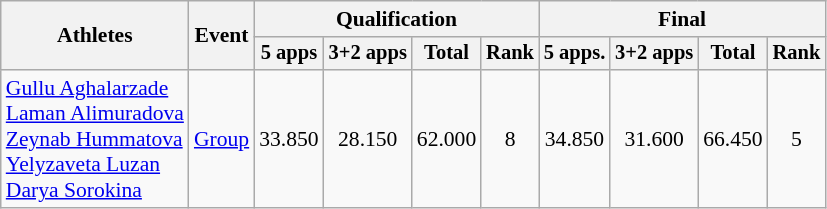<table class="wikitable" style="font-size:90%">
<tr>
<th rowspan="2">Athletes</th>
<th rowspan="2">Event</th>
<th colspan="4">Qualification</th>
<th colspan="4">Final</th>
</tr>
<tr style="font-size:95%">
<th>5 apps</th>
<th>3+2 apps</th>
<th>Total</th>
<th>Rank</th>
<th>5 apps.</th>
<th>3+2 apps</th>
<th>Total</th>
<th>Rank</th>
</tr>
<tr align=center>
<td align=left><a href='#'>Gullu Aghalarzade</a><br><a href='#'>Laman Alimuradova</a><br><a href='#'>Zeynab Hummatova</a><br><a href='#'>Yelyzaveta Luzan</a><br><a href='#'>Darya Sorokina</a></td>
<td align=left><a href='#'>Group</a></td>
<td>33.850</td>
<td>28.150</td>
<td>62.000</td>
<td>8 </td>
<td>34.850</td>
<td>31.600</td>
<td>66.450</td>
<td>5</td>
</tr>
</table>
